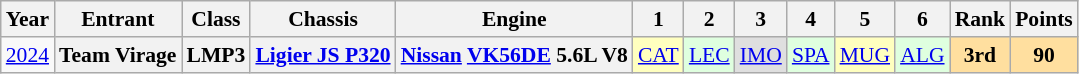<table class="wikitable" style="text-align:center; font-size:90%">
<tr>
<th>Year</th>
<th>Entrant</th>
<th>Class</th>
<th>Chassis</th>
<th>Engine</th>
<th>1</th>
<th>2</th>
<th>3</th>
<th>4</th>
<th>5</th>
<th>6</th>
<th>Rank</th>
<th>Points</th>
</tr>
<tr>
<td><a href='#'>2024</a></td>
<th>Team Virage</th>
<th>LMP3</th>
<th><a href='#'>Ligier JS P320</a></th>
<th><a href='#'>Nissan</a> <a href='#'>VK56DE</a> 5.6L V8</th>
<td style="background:#FFFFBF;"><a href='#'>CAT</a><br></td>
<td style="background:#DFFFDF;"><a href='#'>LEC</a><br></td>
<td style="background:#DFDFDF;"><a href='#'>IMO</a><br></td>
<td style="background:#DFFFDF;"><a href='#'>SPA</a><br></td>
<td style="background:#FFFFBF;"><a href='#'>MUG</a><br></td>
<td style="background:#DFFFDF;"><a href='#'>ALG</a><br></td>
<th style="background:#FFDF9F;">3rd</th>
<th style="background:#FFDF9F;">90</th>
</tr>
</table>
